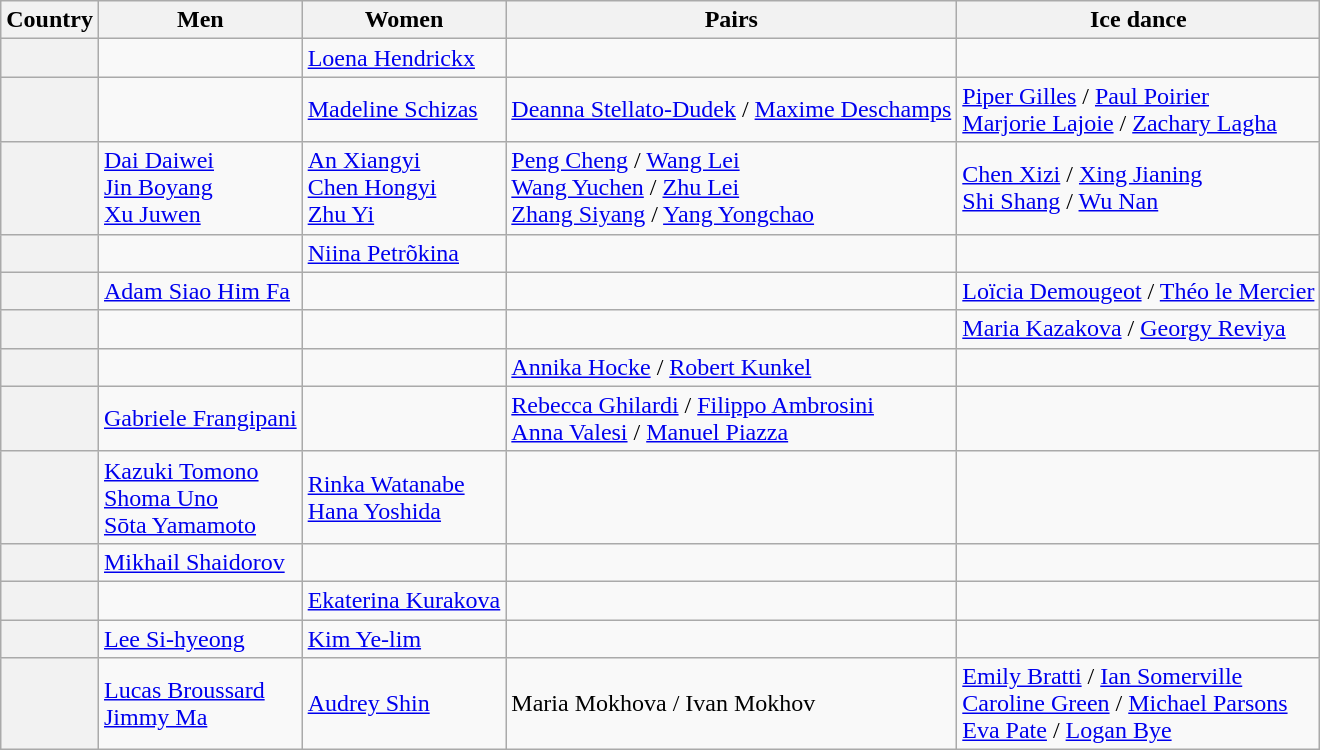<table class="wikitable unsortable" style="text-align:left;">
<tr>
<th scope="col">Country</th>
<th scope="col">Men</th>
<th scope="col">Women</th>
<th scope="col">Pairs</th>
<th scope="col">Ice dance</th>
</tr>
<tr>
<th scope="row" style="text-align:left"></th>
<td></td>
<td><a href='#'>Loena Hendrickx</a></td>
<td></td>
<td></td>
</tr>
<tr>
<th scope="row" style="text-align:left"></th>
<td></td>
<td><a href='#'>Madeline Schizas</a></td>
<td><a href='#'>Deanna Stellato-Dudek</a> / <a href='#'>Maxime Deschamps</a></td>
<td><a href='#'>Piper Gilles</a> / <a href='#'>Paul Poirier</a><br><a href='#'>Marjorie Lajoie</a> / <a href='#'>Zachary Lagha</a></td>
</tr>
<tr>
<th scope="row" style="text-align:left"></th>
<td><a href='#'>Dai Daiwei</a><br><a href='#'>Jin Boyang</a><br><a href='#'>Xu Juwen</a></td>
<td><a href='#'>An Xiangyi</a><br><a href='#'>Chen Hongyi</a><br><a href='#'>Zhu Yi</a></td>
<td><a href='#'>Peng Cheng</a> / <a href='#'>Wang Lei</a><br><a href='#'>Wang Yuchen</a> / <a href='#'>Zhu Lei</a><br><a href='#'>Zhang Siyang</a> / <a href='#'>Yang Yongchao</a></td>
<td><a href='#'>Chen Xizi</a> / <a href='#'>Xing Jianing</a><br><a href='#'>Shi Shang</a> / <a href='#'>Wu Nan</a></td>
</tr>
<tr>
<th scope="row" style="text-align:left"></th>
<td></td>
<td><a href='#'>Niina Petrõkina</a></td>
<td></td>
<td></td>
</tr>
<tr>
<th scope="row" style="text-align:left"></th>
<td><a href='#'>Adam Siao Him Fa</a></td>
<td></td>
<td></td>
<td><a href='#'>Loïcia Demougeot</a> / <a href='#'>Théo le Mercier</a></td>
</tr>
<tr>
<th scope="row" style="text-align:left"></th>
<td></td>
<td></td>
<td></td>
<td><a href='#'>Maria Kazakova</a> / <a href='#'>Georgy Reviya</a></td>
</tr>
<tr>
<th scope="row" style="text-align:left"></th>
<td></td>
<td></td>
<td><a href='#'>Annika Hocke</a> / <a href='#'>Robert Kunkel</a></td>
<td></td>
</tr>
<tr>
<th scope="row" style="text-align:left"></th>
<td><a href='#'>Gabriele Frangipani</a></td>
<td></td>
<td><a href='#'>Rebecca Ghilardi</a> / <a href='#'>Filippo Ambrosini</a><br><a href='#'>Anna Valesi</a> / <a href='#'>Manuel Piazza</a></td>
<td></td>
</tr>
<tr>
<th scope="row" style="text-align:left"></th>
<td><a href='#'>Kazuki Tomono</a><br><a href='#'>Shoma Uno</a><br><a href='#'>Sōta Yamamoto</a></td>
<td><a href='#'>Rinka Watanabe</a><br><a href='#'>Hana Yoshida</a></td>
<td></td>
<td></td>
</tr>
<tr>
<th scope="row" style="text-align:left"></th>
<td><a href='#'>Mikhail Shaidorov</a></td>
<td></td>
<td></td>
<td></td>
</tr>
<tr>
<th scope="row" style="text-align:left"></th>
<td></td>
<td><a href='#'>Ekaterina Kurakova</a></td>
<td></td>
<td></td>
</tr>
<tr>
<th scope="row" style="text-align:left"></th>
<td><a href='#'>Lee Si-hyeong</a></td>
<td><a href='#'>Kim Ye-lim</a></td>
<td></td>
<td></td>
</tr>
<tr>
<th scope="row" style="text-align:left"></th>
<td><a href='#'>Lucas Broussard</a><br><a href='#'>Jimmy Ma</a></td>
<td><a href='#'>Audrey Shin</a></td>
<td>Maria Mokhova / Ivan Mokhov</td>
<td><a href='#'>Emily Bratti</a> / <a href='#'>Ian Somerville</a><br><a href='#'>Caroline Green</a> / <a href='#'>Michael Parsons</a><br><a href='#'>Eva Pate</a> / <a href='#'>Logan Bye</a></td>
</tr>
</table>
